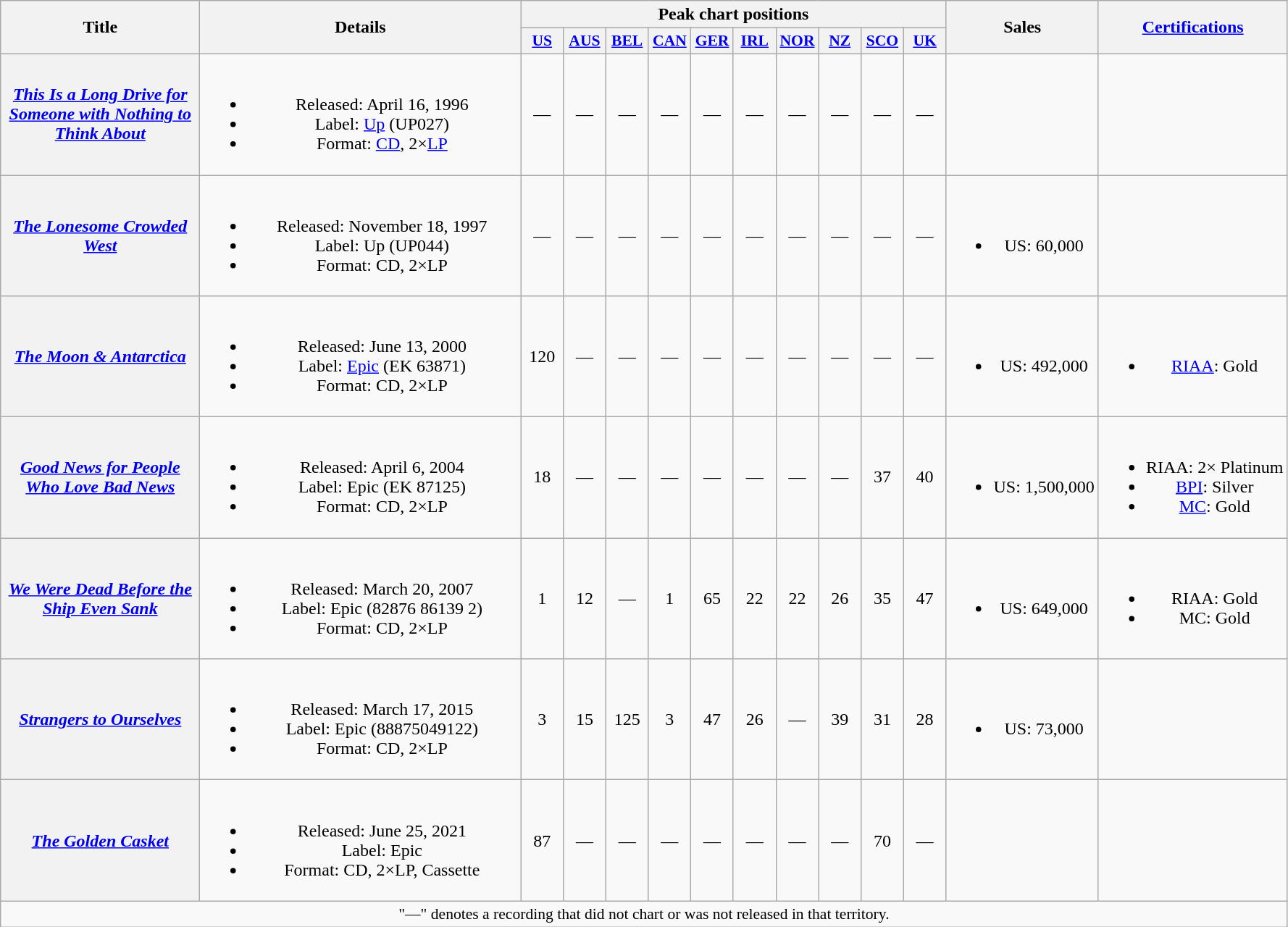<table class="wikitable plainrowheaders" style="text-align:center">
<tr>
<th scope="col" rowspan="2" style="width:11em;">Title</th>
<th scope="col" rowspan="2" style="width:18em;">Details</th>
<th scope="col" colspan="10">Peak chart positions</th>
<th scope="col" rowspan="2">Sales</th>
<th scope="col" rowspan="2"><a href='#'>Certifications</a></th>
</tr>
<tr>
<th scope="col" style="width:2.25em;font-size:90%;"><a href='#'>US</a><br></th>
<th scope="col" style="width:2.25em;font-size:90%;"><a href='#'>AUS</a><br></th>
<th scope="col" style="width:2.25em;font-size:90%;"><a href='#'>BEL</a><br></th>
<th scope="col" style="width:2.25em;font-size:90%;"><a href='#'>CAN</a><br></th>
<th scope="col" style="width:2.25em;font-size:90%;"><a href='#'>GER</a><br></th>
<th scope="col" style="width:2.25em;font-size:90%;"><a href='#'>IRL</a><br></th>
<th scope="col" style="width:2.25em;font-size:90%;"><a href='#'>NOR</a><br></th>
<th scope="col" style="width:2.25em;font-size:90%;"><a href='#'>NZ</a><br></th>
<th scope="col" style="width:2.25em;font-size:90%;"><a href='#'>SCO</a><br></th>
<th scope="col" style="width:2.25em;font-size:90%;"><a href='#'>UK</a><br></th>
</tr>
<tr>
<th scope="row"><em><a href='#'>This Is a Long Drive for Someone with Nothing to Think About</a></em></th>
<td><br><ul><li>Released: April 16, 1996</li><li>Label: <a href='#'>Up</a> (UP027)</li><li>Format: <a href='#'>CD</a>, 2×<a href='#'>LP</a></li></ul></td>
<td style="text-align:center;">—</td>
<td style="text-align:center;">—</td>
<td style="text-align:center;">—</td>
<td style="text-align:center;">—</td>
<td style="text-align:center;">—</td>
<td style="text-align:center;">—</td>
<td style="text-align:center;">—</td>
<td style="text-align:center;">—</td>
<td style="text-align:center;">—</td>
<td style="text-align:center;">—</td>
<td></td>
<td></td>
</tr>
<tr>
<th scope="row"><em><a href='#'>The Lonesome Crowded West</a></em></th>
<td><br><ul><li>Released: November 18, 1997</li><li>Label: Up (UP044)</li><li>Format: CD, 2×LP</li></ul></td>
<td style="text-align:center;">—</td>
<td style="text-align:center;">—</td>
<td style="text-align:center;">—</td>
<td style="text-align:center;">—</td>
<td style="text-align:center;">—</td>
<td style="text-align:center;">—</td>
<td style="text-align:center;">—</td>
<td style="text-align:center;">—</td>
<td style="text-align:center;">—</td>
<td style="text-align:center;">—</td>
<td><br><ul><li>US: 60,000</li></ul></td>
<td></td>
</tr>
<tr>
<th scope="row"><em><a href='#'>The Moon & Antarctica</a></em></th>
<td><br><ul><li>Released: June 13, 2000</li><li>Label: <a href='#'>Epic</a> (EK 63871)</li><li>Format: CD, 2×LP</li></ul></td>
<td style="text-align:center;">120</td>
<td style="text-align:center;">—</td>
<td style="text-align:center;">—</td>
<td style="text-align:center;">—</td>
<td style="text-align:center;">—</td>
<td style="text-align:center;">—</td>
<td style="text-align:center;">—</td>
<td style="text-align:center;">—</td>
<td style="text-align:center;">—</td>
<td style="text-align:center;">—</td>
<td><br><ul><li>US: 492,000</li></ul></td>
<td><br><ul><li><a href='#'>RIAA</a>: Gold</li></ul></td>
</tr>
<tr>
<th scope="row"><em><a href='#'>Good News for People Who Love Bad News</a></em></th>
<td><br><ul><li>Released: April 6, 2004</li><li>Label: Epic (EK 87125)</li><li>Format: CD, 2×LP</li></ul></td>
<td style="text-align:center;">18</td>
<td style="text-align:center;">—</td>
<td style="text-align:center;">—</td>
<td style="text-align:center;">—</td>
<td style="text-align:center;">—</td>
<td style="text-align:center;">—</td>
<td style="text-align:center;">—</td>
<td style="text-align:center;">—</td>
<td style="text-align:center;">37</td>
<td style="text-align:center;">40</td>
<td><br><ul><li>US: 1,500,000</li></ul></td>
<td><br><ul><li>RIAA: 2× Platinum</li><li><a href='#'>BPI</a>: Silver</li><li><a href='#'>MC</a>: Gold</li></ul></td>
</tr>
<tr>
<th scope="row"><em><a href='#'>We Were Dead Before the Ship Even Sank</a></em></th>
<td><br><ul><li>Released: March 20, 2007</li><li>Label: Epic (82876 86139 2)</li><li>Format: CD, 2×LP</li></ul></td>
<td style="text-align:center;">1</td>
<td style="text-align:center;">12</td>
<td style="text-align:center;">—</td>
<td style="text-align:center;">1</td>
<td style="text-align:center;">65</td>
<td style="text-align:center;">22</td>
<td style="text-align:center;">22</td>
<td style="text-align:center;">26</td>
<td style="text-align:center;">35</td>
<td style="text-align:center;">47</td>
<td><br><ul><li>US: 649,000</li></ul></td>
<td><br><ul><li>RIAA: Gold</li><li>MC: Gold</li></ul></td>
</tr>
<tr>
<th scope="row"><em><a href='#'>Strangers to Ourselves</a></em></th>
<td><br><ul><li>Released: March 17, 2015</li><li>Label: Epic (88875049122)</li><li>Format: CD, 2×LP</li></ul></td>
<td style="text-align:center;">3</td>
<td style="text-align:center;">15</td>
<td style="text-align:center;">125</td>
<td style="text-align:center;">3</td>
<td style="text-align:center;">47</td>
<td style="text-align:center;">26</td>
<td style="text-align:center;">—</td>
<td style="text-align:center;">39</td>
<td style="text-align:center;">31</td>
<td style="text-align:center;">28</td>
<td><br><ul><li>US: 73,000</li></ul></td>
<td></td>
</tr>
<tr>
<th scope="row"><em><a href='#'>The Golden Casket</a></em></th>
<td><br><ul><li>Released: June 25, 2021</li><li>Label: Epic</li><li>Format: CD, 2×LP, Cassette</li></ul></td>
<td style="text-align:center;">87</td>
<td style="text-align:center;">—</td>
<td style="text-align:center;">—</td>
<td style="text-align:center;">—</td>
<td style="text-align:center;">—</td>
<td style="text-align:center;">—</td>
<td style="text-align:center;">—</td>
<td style="text-align:center;">—</td>
<td style="text-align:center;">70</td>
<td style="text-align:center;">—</td>
<td></td>
<td></td>
</tr>
<tr>
<td colspan="14" style="font-size:90%" align="center">"—" denotes a recording that did not chart or was not released in that territory.</td>
</tr>
</table>
